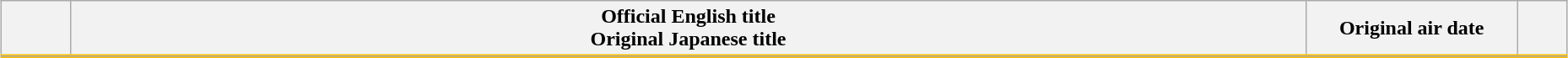<table class="wikitable" style="width:98%; margin:auto; background:#FFF;">
<tr style="border-bottom: 3px solid #FFBF00;">
<th style="width:3em;"></th>
<th>Official English title<br>Original Japanese title</th>
<th style="width:10em;">Original air date</th>
<th style="width:2em;"></th>
</tr>
<tr>
</tr>
</table>
